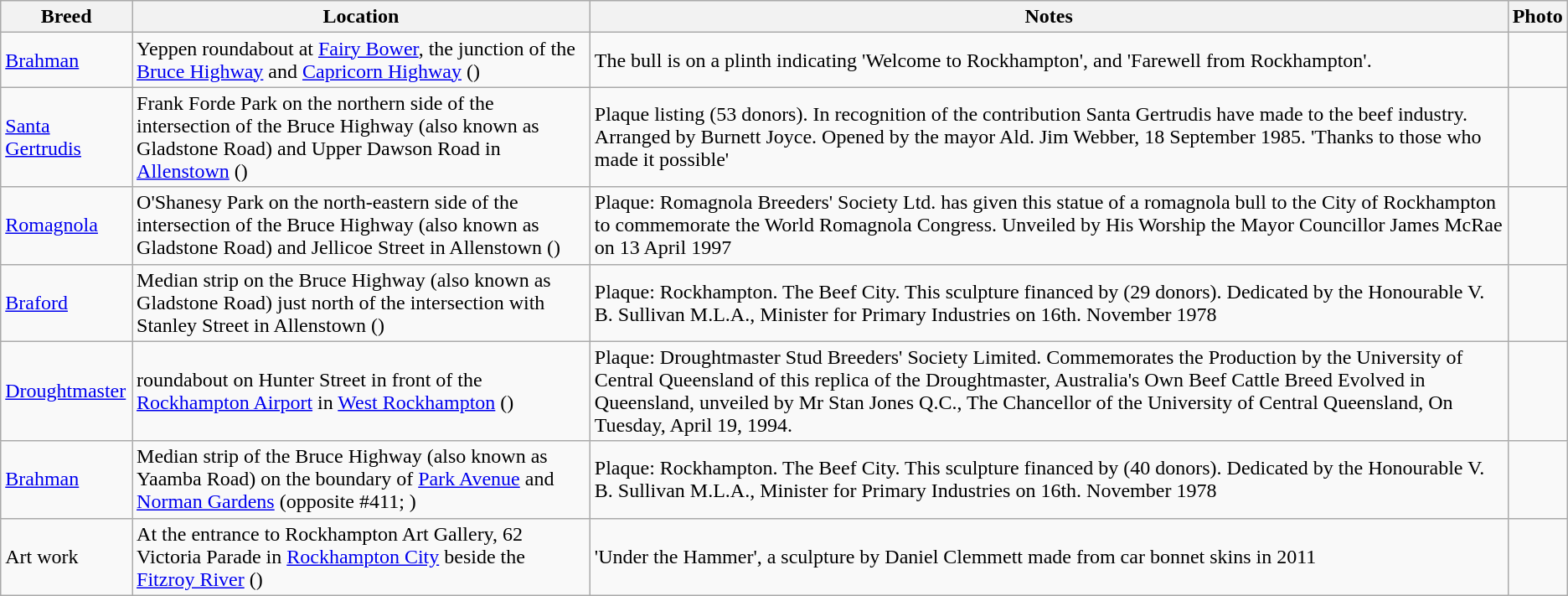<table class="wikitable">
<tr>
<th>Breed</th>
<th>Location</th>
<th>Notes</th>
<th>Photo</th>
</tr>
<tr>
<td><a href='#'>Brahman</a></td>
<td>Yeppen roundabout at <a href='#'>Fairy Bower</a>, the junction of the <a href='#'>Bruce Highway</a> and <a href='#'>Capricorn Highway</a> ()</td>
<td>The bull is on a plinth indicating 'Welcome to Rockhampton', and 'Farewell from Rockhampton'.</td>
<td></td>
</tr>
<tr>
<td><a href='#'>Santa Gertrudis</a></td>
<td>Frank Forde Park on the northern side of the intersection of the Bruce Highway (also known as Gladstone Road) and Upper Dawson Road in <a href='#'>Allenstown</a> ()</td>
<td>Plaque listing (53 donors).  In recognition of the contribution Santa Gertrudis have made to the beef industry. Arranged by Burnett Joyce.  Opened by the mayor Ald. Jim Webber, 18 September 1985.  'Thanks to those who made it possible'</td>
<td></td>
</tr>
<tr>
<td><a href='#'>Romagnola</a></td>
<td>O'Shanesy Park on the north-eastern side of the intersection of the Bruce Highway (also known as Gladstone Road) and Jellicoe Street in Allenstown ()</td>
<td>Plaque: Romagnola Breeders' Society Ltd. has given this statue of a romagnola bull to the City of Rockhampton to commemorate the World Romagnola Congress.  Unveiled by His Worship the Mayor Councillor James McRae on 13 April 1997</td>
<td></td>
</tr>
<tr>
<td><a href='#'>Braford</a></td>
<td>Median strip on the Bruce Highway (also known as Gladstone Road) just north of the intersection with Stanley Street in Allenstown ()</td>
<td>Plaque: Rockhampton.  The Beef City.  This sculpture financed by (29 donors).  Dedicated by the Honourable V. B. Sullivan M.L.A., Minister for Primary Industries on 16th. November 1978</td>
<td></td>
</tr>
<tr>
<td><a href='#'>Droughtmaster</a></td>
<td>roundabout on Hunter Street in front of the <a href='#'>Rockhampton Airport</a> in <a href='#'>West Rockhampton</a> ()</td>
<td>Plaque: Droughtmaster Stud Breeders' Society Limited.  Commemorates the Production by the University of Central Queensland of this replica of the Droughtmaster, Australia's Own Beef Cattle Breed Evolved in Queensland, unveiled by Mr Stan Jones Q.C., The Chancellor of the University of Central Queensland, On Tuesday, April 19, 1994.</td>
<td></td>
</tr>
<tr>
<td><a href='#'>Brahman</a></td>
<td>Median strip of the Bruce Highway (also known as Yaamba Road) on the boundary of <a href='#'>Park Avenue</a> and <a href='#'>Norman Gardens</a> (opposite #411; )</td>
<td>Plaque: Rockhampton.  The Beef City.  This sculpture financed by (40 donors).  Dedicated by the Honourable V. B. Sullivan M.L.A., Minister for Primary Industries on 16th. November 1978</td>
<td></td>
</tr>
<tr>
<td>Art work</td>
<td>At the entrance to Rockhampton Art Gallery, 62 Victoria Parade in <a href='#'>Rockhampton City</a> beside the <a href='#'>Fitzroy River</a> ()</td>
<td>'Under the Hammer', a sculpture by Daniel Clemmett made from car bonnet skins in 2011</td>
<td></td>
</tr>
</table>
